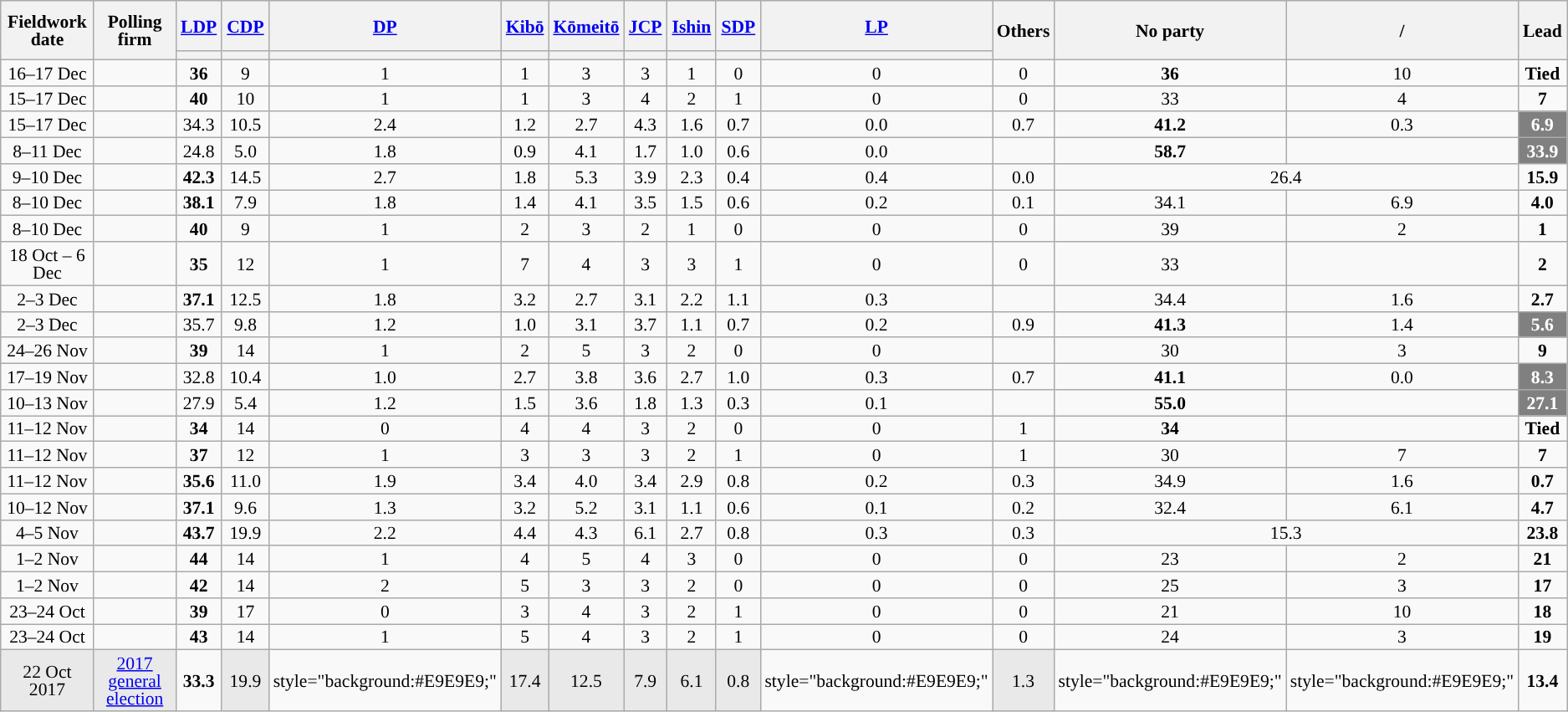<table class="wikitable mw-datatable sortable mw-collapsible mw-collapsed" style="text-align:center;font-size:90%;line-height:14px;">
<tr style="height:40px;">
<th class="unsortable" rowspan="2" width=100px>Fieldwork date</th>
<th class="unsortable" rowspan="2" width=155px>Polling firm</th>
<th class="unsortable" width=40px><a href='#'>LDP</a></th>
<th class="unsortable" width=40px><a href='#'>CDP</a></th>
<th class="unsortable" width=40px><a href='#'>DP</a></th>
<th class="unsortable" width=40px><a href='#'>Kibō</a></th>
<th class="unsortable" width=40px><a href='#'>Kōmeitō</a></th>
<th class="unsortable" width=40px><a href='#'>JCP</a></th>
<th class="unsortable" width=40px><a href='#'>Ishin</a></th>
<th class="unsortable" width=40px><a href='#'>SDP</a></th>
<th class="unsortable" width=40px><a href='#'>LP</a></th>
<th rowspan="2" class="unsortable" width="40px">Others</th>
<th class="unsortable" width=40px rowspan=2>No party</th>
<th class="unsortable" width=40px rowspan=2>/<br></th>
<th class="unsortable" width=40px rowspan=2>Lead</th>
</tr>
<tr>
<th style="background: "></th>
<th style="background: "></th>
<th style="background: "></th>
<th style="background: "></th>
<th style="background: "></th>
<th style="background: "></th>
<th style="background: "></th>
<th style="background: "></th>
<th style="background: "></th>
</tr>
<tr>
<td>16–17 Dec</td>
<td></td>
<td><strong>36</strong></td>
<td>9</td>
<td>1</td>
<td>1</td>
<td>3</td>
<td>3</td>
<td>1</td>
<td>0</td>
<td>0</td>
<td>0</td>
<td><strong>36</strong></td>
<td>10</td>
<td><strong>Tied</strong></td>
</tr>
<tr>
<td>15–17 Dec</td>
<td></td>
<td><strong>40</strong></td>
<td>10</td>
<td>1</td>
<td>1</td>
<td>3</td>
<td>4</td>
<td>2</td>
<td>1</td>
<td>0</td>
<td>0</td>
<td>33</td>
<td>4</td>
<td style="background:"><strong>7</strong></td>
</tr>
<tr>
<td>15–17 Dec</td>
<td> </td>
<td>34.3</td>
<td>10.5</td>
<td>2.4</td>
<td>1.2</td>
<td>2.7</td>
<td>4.3</td>
<td>1.6</td>
<td>0.7</td>
<td>0.0</td>
<td>0.7</td>
<td><strong>41.2</strong></td>
<td>0.3</td>
<td style="background:gray; color:white"><strong>6.9</strong></td>
</tr>
<tr>
<td>8–11 Dec</td>
<td> </td>
<td>24.8</td>
<td>5.0</td>
<td>1.8</td>
<td>0.9</td>
<td>4.1</td>
<td>1.7</td>
<td>1.0</td>
<td>0.6</td>
<td>0.0</td>
<td></td>
<td><strong>58.7</strong></td>
<td></td>
<td style="background:gray; color:white"><strong>33.9</strong></td>
</tr>
<tr>
<td>9–10 Dec</td>
<td> </td>
<td><strong>42.3</strong></td>
<td>14.5</td>
<td>2.7</td>
<td>1.8</td>
<td>5.3</td>
<td>3.9</td>
<td>2.3</td>
<td>0.4</td>
<td>0.4</td>
<td>0.0</td>
<td colspan="2">26.4</td>
<td style="background:"><strong>15.9</strong></td>
</tr>
<tr>
<td>8–10 Dec</td>
<td></td>
<td><strong>38.1</strong></td>
<td>7.9</td>
<td>1.8</td>
<td>1.4</td>
<td>4.1</td>
<td>3.5</td>
<td>1.5</td>
<td>0.6</td>
<td>0.2</td>
<td>0.1</td>
<td>34.1</td>
<td>6.9</td>
<td style="background:"><strong>4.0</strong></td>
</tr>
<tr>
<td>8–10 Dec</td>
<td></td>
<td><strong>40</strong></td>
<td>9</td>
<td>1</td>
<td>2</td>
<td>3</td>
<td>2</td>
<td>1</td>
<td>0</td>
<td>0</td>
<td>0</td>
<td>39</td>
<td>2</td>
<td style="background:"><strong>1</strong></td>
</tr>
<tr>
<td>18 Oct – 6 Dec</td>
<td></td>
<td><strong>35</strong></td>
<td>12</td>
<td>1</td>
<td>7</td>
<td>4</td>
<td>3</td>
<td>3</td>
<td>1</td>
<td>0</td>
<td>0</td>
<td>33</td>
<td></td>
<td style="background:"><strong>2</strong></td>
</tr>
<tr>
<td>2–3 Dec</td>
<td></td>
<td><strong>37.1</strong></td>
<td>12.5</td>
<td>1.8</td>
<td>3.2</td>
<td>2.7</td>
<td>3.1</td>
<td>2.2</td>
<td>1.1</td>
<td>0.3</td>
<td></td>
<td>34.4</td>
<td>1.6</td>
<td style="background:"><strong>2.7</strong></td>
</tr>
<tr>
<td>2–3 Dec</td>
<td></td>
<td>35.7</td>
<td>9.8</td>
<td>1.2</td>
<td>1.0</td>
<td>3.1</td>
<td>3.7</td>
<td>1.1</td>
<td>0.7</td>
<td>0.2</td>
<td>0.9</td>
<td><strong>41.3</strong></td>
<td>1.4</td>
<td style="background:gray; color:white"><strong>5.6</strong></td>
</tr>
<tr>
<td>24–26 Nov</td>
<td></td>
<td><strong>39</strong></td>
<td>14</td>
<td>1</td>
<td>2</td>
<td>5</td>
<td>3</td>
<td>2</td>
<td>0</td>
<td>0</td>
<td></td>
<td>30</td>
<td>3</td>
<td style="background:"><strong>9 </strong></td>
</tr>
<tr>
<td>17–19 Nov</td>
<td> </td>
<td>32.8</td>
<td>10.4</td>
<td>1.0</td>
<td>2.7</td>
<td>3.8</td>
<td>3.6</td>
<td>2.7</td>
<td>1.0</td>
<td>0.3</td>
<td>0.7</td>
<td><strong>41.1</strong></td>
<td>0.0</td>
<td style="background:gray; color:white"><strong>8.3</strong></td>
</tr>
<tr>
<td>10–13 Nov</td>
<td> </td>
<td>27.9</td>
<td>5.4</td>
<td>1.2</td>
<td>1.5</td>
<td>3.6</td>
<td>1.8</td>
<td>1.3</td>
<td>0.3</td>
<td>0.1</td>
<td></td>
<td><strong>55.0</strong></td>
<td></td>
<td style="background:gray; color:white"><strong>27.1</strong></td>
</tr>
<tr>
<td>11–12 Nov</td>
<td> </td>
<td><strong>34</strong></td>
<td>14</td>
<td>0</td>
<td>4</td>
<td>4</td>
<td>3</td>
<td>2</td>
<td>0</td>
<td>0</td>
<td>1</td>
<td><strong>34</strong></td>
<td></td>
<td><strong>Tied</strong></td>
</tr>
<tr>
<td>11–12 Nov</td>
<td></td>
<td><strong>37</strong></td>
<td>12</td>
<td>1</td>
<td>3</td>
<td>3</td>
<td>3</td>
<td>2</td>
<td>1</td>
<td>0</td>
<td>1</td>
<td>30</td>
<td>7</td>
<td style="background:"><strong>7</strong></td>
</tr>
<tr>
<td>11–12 Nov</td>
<td></td>
<td><strong>35.6</strong></td>
<td>11.0</td>
<td>1.9</td>
<td>3.4</td>
<td>4.0</td>
<td>3.4</td>
<td>2.9</td>
<td>0.8</td>
<td>0.2</td>
<td>0.3</td>
<td>34.9</td>
<td>1.6</td>
<td style="background:"><strong>0.7</strong></td>
</tr>
<tr>
<td>10–12 Nov</td>
<td></td>
<td><strong>37.1</strong></td>
<td>9.6</td>
<td>1.3</td>
<td>3.2</td>
<td>5.2</td>
<td>3.1</td>
<td>1.1</td>
<td>0.6</td>
<td>0.1</td>
<td>0.2</td>
<td>32.4</td>
<td>6.1</td>
<td style="background:"><strong>4.7</strong></td>
</tr>
<tr>
<td>4–5 Nov</td>
<td> </td>
<td><strong>43.7</strong></td>
<td>19.9</td>
<td>2.2</td>
<td>4.4</td>
<td>4.3</td>
<td>6.1</td>
<td>2.7</td>
<td>0.8</td>
<td>0.3</td>
<td>0.3</td>
<td colspan="2">15.3</td>
<td style="background:"><strong>23.8</strong></td>
</tr>
<tr>
<td>1–2 Nov</td>
<td></td>
<td><strong>44</strong></td>
<td>14</td>
<td>1</td>
<td>4</td>
<td>5</td>
<td>4</td>
<td>3</td>
<td>0</td>
<td>0</td>
<td>0</td>
<td>23</td>
<td>2</td>
<td style="background:"><strong>21</strong></td>
</tr>
<tr>
<td>1–2 Nov</td>
<td></td>
<td><strong>42</strong></td>
<td>14</td>
<td>2</td>
<td>5</td>
<td>3</td>
<td>3</td>
<td>2</td>
<td>0</td>
<td>0</td>
<td>0</td>
<td>25</td>
<td>3</td>
<td style="background:"><strong>17</strong></td>
</tr>
<tr>
<td>23–24 Oct</td>
<td></td>
<td><strong>39</strong></td>
<td>17</td>
<td>0</td>
<td>3</td>
<td>4</td>
<td>3</td>
<td>2</td>
<td>1</td>
<td>0</td>
<td>0</td>
<td>21</td>
<td>10</td>
<td style="background:"><strong>18</strong></td>
</tr>
<tr>
<td>23–24 Oct</td>
<td></td>
<td><strong>43</strong></td>
<td>14</td>
<td>1</td>
<td>5</td>
<td>4</td>
<td>3</td>
<td>2</td>
<td>1</td>
<td>0</td>
<td>0</td>
<td>24</td>
<td>3</td>
<td style="background:"><strong>19</strong></td>
</tr>
<tr>
<td style="background:#E9E9E9;" data-sort-value="2017-10-22">22 Oct 2017</td>
<td style="background:#E9E9E9;"><a href='#'>2017 general election</a></td>
<td><strong>33.3</strong></td>
<td style="background:#E9E9E9;">19.9</td>
<td>style="background:#E9E9E9;" </td>
<td style="background:#E9E9E9;">17.4</td>
<td style="background:#E9E9E9;">12.5</td>
<td style="background:#E9E9E9;">7.9</td>
<td style="background:#E9E9E9;">6.1</td>
<td style="background:#E9E9E9;">0.8</td>
<td>style="background:#E9E9E9;" </td>
<td style="background:#E9E9E9;">1.3</td>
<td>style="background:#E9E9E9;" </td>
<td>style="background:#E9E9E9;" </td>
<td style="background:"><strong>13.4</strong></td>
</tr>
</table>
